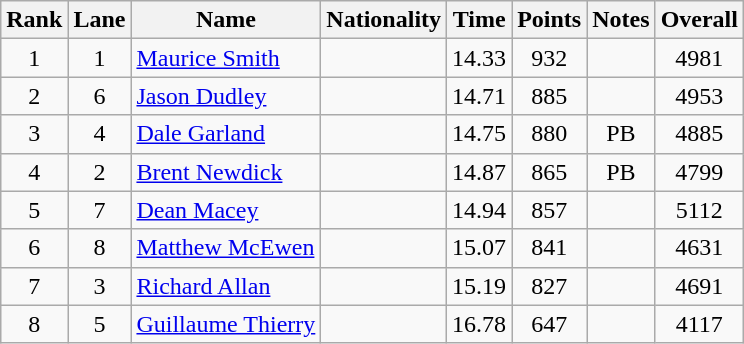<table class="wikitable sortable" style="text-align:center">
<tr>
<th>Rank</th>
<th>Lane</th>
<th>Name</th>
<th>Nationality</th>
<th>Time</th>
<th>Points</th>
<th>Notes</th>
<th>Overall</th>
</tr>
<tr>
<td>1</td>
<td>1</td>
<td align="left"><a href='#'>Maurice Smith</a></td>
<td align=left></td>
<td>14.33</td>
<td>932</td>
<td></td>
<td>4981</td>
</tr>
<tr>
<td>2</td>
<td>6</td>
<td align="left"><a href='#'>Jason Dudley</a></td>
<td align=left></td>
<td>14.71</td>
<td>885</td>
<td></td>
<td>4953</td>
</tr>
<tr>
<td>3</td>
<td>4</td>
<td align="left"><a href='#'>Dale Garland</a></td>
<td align=left></td>
<td>14.75</td>
<td>880</td>
<td>PB</td>
<td>4885</td>
</tr>
<tr>
<td>4</td>
<td>2</td>
<td align="left"><a href='#'>Brent Newdick</a></td>
<td align=left></td>
<td>14.87</td>
<td>865</td>
<td>PB</td>
<td>4799</td>
</tr>
<tr>
<td>5</td>
<td>7</td>
<td align="left"><a href='#'>Dean Macey</a></td>
<td align=left></td>
<td>14.94</td>
<td>857</td>
<td></td>
<td>5112</td>
</tr>
<tr>
<td>6</td>
<td>8</td>
<td align="left"><a href='#'>Matthew McEwen</a></td>
<td align=left></td>
<td>15.07</td>
<td>841</td>
<td></td>
<td>4631</td>
</tr>
<tr>
<td>7</td>
<td>3</td>
<td align="left"><a href='#'>Richard Allan</a></td>
<td align=left></td>
<td>15.19</td>
<td>827</td>
<td></td>
<td>4691</td>
</tr>
<tr>
<td>8</td>
<td>5</td>
<td align="left"><a href='#'>Guillaume Thierry</a></td>
<td align=left></td>
<td>16.78</td>
<td>647</td>
<td></td>
<td>4117</td>
</tr>
</table>
